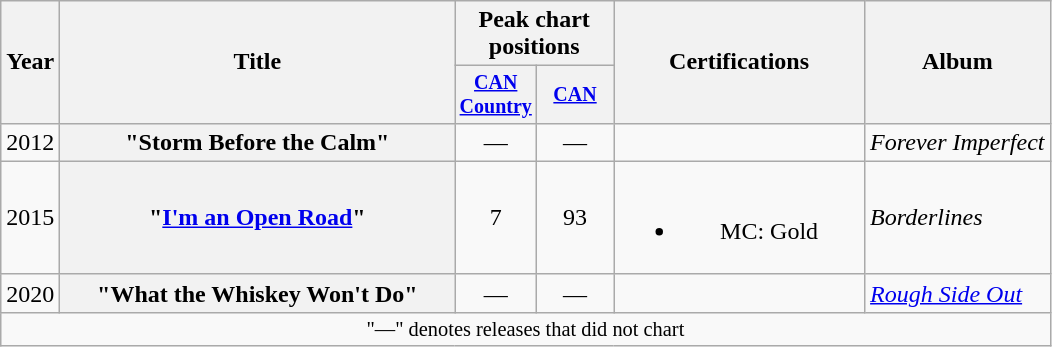<table class="wikitable plainrowheaders" style="text-align:center;">
<tr>
<th rowspan="2">Year</th>
<th rowspan="2" style="width:16em;">Title</th>
<th colspan="2">Peak chart<br>positions</th>
<th rowspan="2" style="width:10em;">Certifications</th>
<th rowspan="2">Album</th>
</tr>
<tr style="font-size:smaller;">
<th width="45"><a href='#'>CAN Country</a><br></th>
<th width="45"><a href='#'>CAN</a><br></th>
</tr>
<tr>
<td>2012</td>
<th scope="row">"Storm Before the Calm"<br></th>
<td>—</td>
<td>—</td>
<td></td>
<td align="left"><em>Forever Imperfect</em></td>
</tr>
<tr>
<td>2015</td>
<th scope="row">"<a href='#'>I'm an Open Road</a>"<br></th>
<td>7</td>
<td>93</td>
<td><br><ul><li>MC: Gold</li></ul></td>
<td align="left"><em>Borderlines</em></td>
</tr>
<tr>
<td>2020</td>
<th scope="row">"What the Whiskey Won't Do"<br></th>
<td>—</td>
<td>—</td>
<td></td>
<td align="left"><em><a href='#'>Rough Side Out</a></em></td>
</tr>
<tr>
<td colspan="10" style="font-size:85%">"—" denotes releases that did not chart</td>
</tr>
</table>
